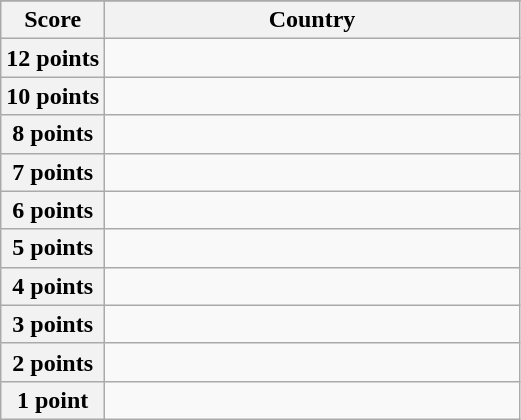<table class="wikitable">
<tr>
</tr>
<tr>
<th scope="col" width="20%">Score</th>
<th scope="col">Country</th>
</tr>
<tr>
<th scope="row">12 points</th>
<td></td>
</tr>
<tr>
<th scope="row">10 points</th>
<td></td>
</tr>
<tr>
<th scope="row">8 points</th>
<td></td>
</tr>
<tr>
<th scope="row">7 points</th>
<td></td>
</tr>
<tr>
<th scope="row">6 points</th>
<td></td>
</tr>
<tr>
<th scope="row">5 points</th>
<td></td>
</tr>
<tr>
<th scope="row">4 points</th>
<td></td>
</tr>
<tr>
<th scope="row">3 points</th>
<td></td>
</tr>
<tr>
<th scope="row">2 points</th>
<td></td>
</tr>
<tr>
<th scope="row">1 point</th>
<td></td>
</tr>
</table>
